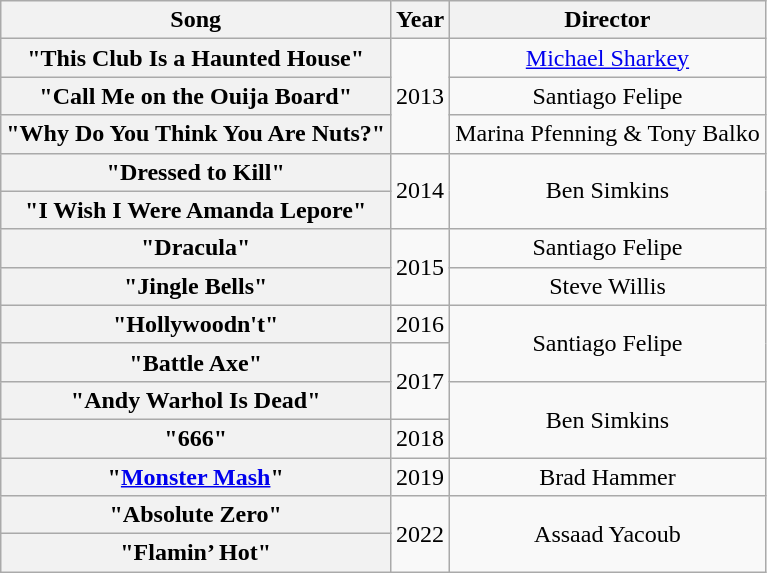<table class="wikitable plainrowheaders" style="text-align:center;">
<tr>
<th scope="col">Song</th>
<th scope="col">Year</th>
<th scope="col">Director</th>
</tr>
<tr>
<th scope="row">"This Club Is a Haunted House"</th>
<td rowspan="3">2013</td>
<td><a href='#'>Michael Sharkey</a></td>
</tr>
<tr>
<th scope="row">"Call Me on the Ouija Board"</th>
<td>Santiago Felipe</td>
</tr>
<tr>
<th scope="row">"Why Do You Think You Are Nuts?"</th>
<td>Marina Pfenning & Tony Balko</td>
</tr>
<tr>
<th scope="row">"Dressed to Kill"</th>
<td rowspan="2">2014</td>
<td rowspan="2">Ben Simkins</td>
</tr>
<tr>
<th scope="row">"I Wish I Were Amanda Lepore"</th>
</tr>
<tr>
<th scope="row">"Dracula"</th>
<td rowspan="2">2015</td>
<td>Santiago Felipe</td>
</tr>
<tr>
<th scope="row">"Jingle Bells"</th>
<td>Steve Willis</td>
</tr>
<tr>
<th scope="row">"Hollywoodn't"</th>
<td>2016</td>
<td rowspan="2">Santiago Felipe</td>
</tr>
<tr>
<th scope="row">"Battle Axe"</th>
<td rowspan="2">2017</td>
</tr>
<tr>
<th scope="row">"Andy Warhol Is Dead"</th>
<td rowspan="2">Ben Simkins</td>
</tr>
<tr>
<th scope="row">"666"</th>
<td>2018</td>
</tr>
<tr>
<th scope="row">"<a href='#'>Monster Mash</a>"</th>
<td>2019</td>
<td>Brad Hammer</td>
</tr>
<tr>
<th scope="row">"Absolute Zero"</th>
<td rowspan="2">2022</td>
<td rowspan="2">Assaad Yacoub</td>
</tr>
<tr>
<th scope=“row”>"Flamin’ Hot"</th>
</tr>
</table>
